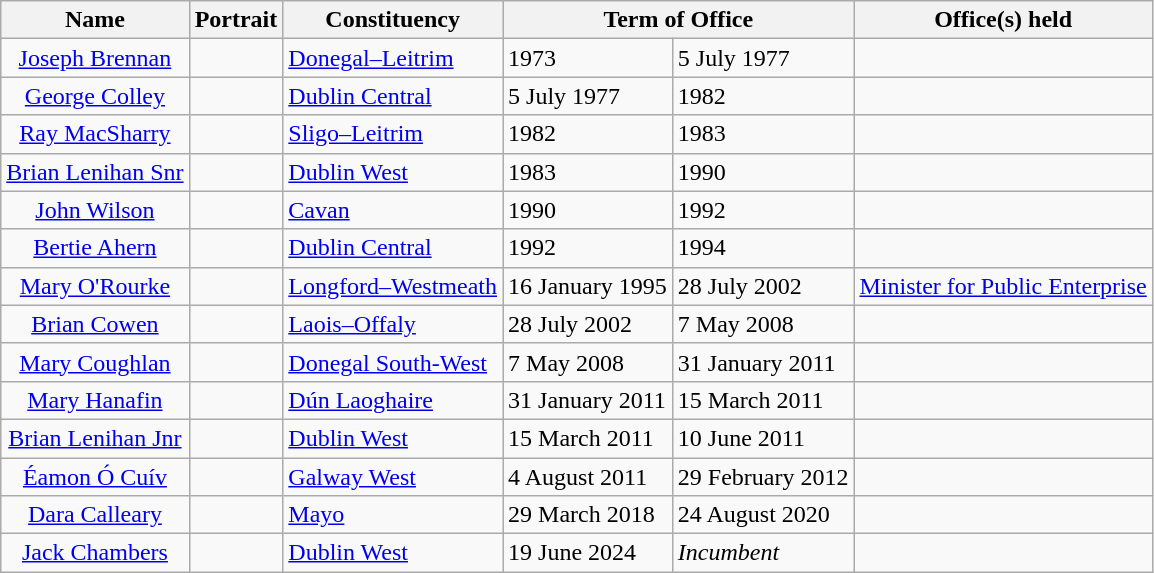<table class="wikitable">
<tr>
<th>Name</th>
<th>Portrait</th>
<th>Constituency</th>
<th colspan=2>Term of Office</th>
<th>Office(s) held</th>
</tr>
<tr>
<td align=center><a href='#'>Joseph Brennan</a></td>
<td></td>
<td><a href='#'>Donegal–Leitrim</a></td>
<td>1973</td>
<td>5 July 1977</td>
<td></td>
</tr>
<tr>
<td align=center><a href='#'>George Colley</a></td>
<td></td>
<td><a href='#'>Dublin Central</a></td>
<td>5 July 1977</td>
<td>1982</td>
<td></td>
</tr>
<tr>
<td align=center><a href='#'>Ray MacSharry</a></td>
<td></td>
<td><a href='#'>Sligo–Leitrim</a></td>
<td>1982</td>
<td>1983</td>
<td></td>
</tr>
<tr>
<td align=center><a href='#'>Brian Lenihan Snr</a></td>
<td></td>
<td><a href='#'>Dublin West</a></td>
<td>1983</td>
<td>1990</td>
<td></td>
</tr>
<tr>
<td align=center><a href='#'>John Wilson</a></td>
<td></td>
<td><a href='#'>Cavan</a></td>
<td>1990</td>
<td>1992</td>
<td></td>
</tr>
<tr>
<td align=center><a href='#'>Bertie Ahern</a></td>
<td></td>
<td><a href='#'>Dublin Central</a></td>
<td>1992</td>
<td>1994</td>
<td></td>
</tr>
<tr>
<td align=center><a href='#'>Mary O'Rourke</a></td>
<td></td>
<td><a href='#'>Longford–Westmeath</a></td>
<td>16 January 1995</td>
<td>28 July 2002</td>
<td><a href='#'>Minister for Public Enterprise</a></td>
</tr>
<tr>
<td align=center><a href='#'>Brian Cowen</a></td>
<td></td>
<td><a href='#'>Laois–Offaly</a></td>
<td>28 July 2002</td>
<td>7 May 2008</td>
<td></td>
</tr>
<tr>
<td align=center><a href='#'>Mary Coughlan</a></td>
<td></td>
<td><a href='#'>Donegal South-West</a></td>
<td>7 May 2008</td>
<td>31 January 2011</td>
<td></td>
</tr>
<tr>
<td align=center><a href='#'>Mary Hanafin</a></td>
<td></td>
<td><a href='#'>Dún Laoghaire</a></td>
<td>31 January 2011</td>
<td>15 March 2011</td>
<td></td>
</tr>
<tr>
<td align=center><a href='#'>Brian Lenihan Jnr</a></td>
<td></td>
<td><a href='#'>Dublin West</a></td>
<td>15 March 2011</td>
<td>10 June 2011</td>
<td></td>
</tr>
<tr>
<td align=center><a href='#'>Éamon Ó Cuív</a></td>
<td></td>
<td><a href='#'>Galway West</a></td>
<td>4 August 2011</td>
<td>29 February 2012</td>
<td></td>
</tr>
<tr>
<td align=center><a href='#'>Dara Calleary</a></td>
<td></td>
<td><a href='#'>Mayo</a></td>
<td>29 March 2018</td>
<td>24 August 2020</td>
<td></td>
</tr>
<tr>
<td align=center><a href='#'>Jack Chambers</a></td>
<td></td>
<td><a href='#'>Dublin West</a></td>
<td>19 June 2024</td>
<td><em>Incumbent</em></td>
<td></td>
</tr>
</table>
